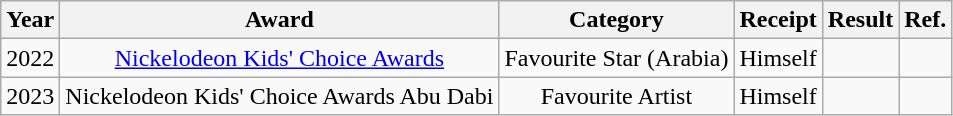<table class="wikitable" style="text-align: center;">
<tr>
<th>Year</th>
<th>Award</th>
<th>Category</th>
<th>Receipt</th>
<th>Result</th>
<th>Ref.</th>
</tr>
<tr>
<td>2022</td>
<td><a href='#'>Nickelodeon Kids' Choice Awards</a></td>
<td>Favourite Star (Arabia)</td>
<td>Himself</td>
<td></td>
<td></td>
</tr>
<tr>
<td>2023</td>
<td>Nickelodeon Kids' Choice Awards Abu Dabi</td>
<td>Favourite Artist</td>
<td>Himself</td>
<td></td>
<td></td>
</tr>
</table>
